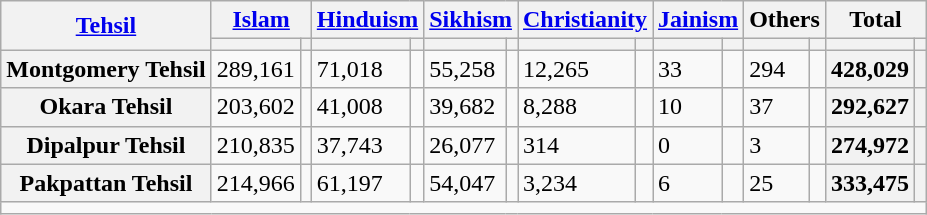<table class="wikitable sortable">
<tr>
<th rowspan="2"><a href='#'>Tehsil</a></th>
<th colspan="2"><a href='#'>Islam</a> </th>
<th colspan="2"><a href='#'>Hinduism</a> </th>
<th colspan="2"><a href='#'>Sikhism</a> </th>
<th colspan="2"><a href='#'>Christianity</a> </th>
<th colspan="2"><a href='#'>Jainism</a> </th>
<th colspan="2">Others</th>
<th colspan="2">Total</th>
</tr>
<tr>
<th><a href='#'></a></th>
<th></th>
<th></th>
<th></th>
<th></th>
<th></th>
<th></th>
<th></th>
<th></th>
<th></th>
<th></th>
<th></th>
<th></th>
<th></th>
</tr>
<tr>
<th>Montgomery Tehsil</th>
<td>289,161</td>
<td></td>
<td>71,018</td>
<td></td>
<td>55,258</td>
<td></td>
<td>12,265</td>
<td></td>
<td>33</td>
<td></td>
<td>294</td>
<td></td>
<th>428,029</th>
<th></th>
</tr>
<tr>
<th>Okara Tehsil</th>
<td>203,602</td>
<td></td>
<td>41,008</td>
<td></td>
<td>39,682</td>
<td></td>
<td>8,288</td>
<td></td>
<td>10</td>
<td></td>
<td>37</td>
<td></td>
<th>292,627</th>
<th></th>
</tr>
<tr>
<th>Dipalpur Tehsil</th>
<td>210,835</td>
<td></td>
<td>37,743</td>
<td></td>
<td>26,077</td>
<td></td>
<td>314</td>
<td></td>
<td>0</td>
<td></td>
<td>3</td>
<td></td>
<th>274,972</th>
<th></th>
</tr>
<tr>
<th>Pakpattan Tehsil</th>
<td>214,966</td>
<td></td>
<td>61,197</td>
<td></td>
<td>54,047</td>
<td></td>
<td>3,234</td>
<td></td>
<td>6</td>
<td></td>
<td>25</td>
<td></td>
<th>333,475</th>
<th></th>
</tr>
<tr class="sortbottom">
<td colspan="15"></td>
</tr>
</table>
